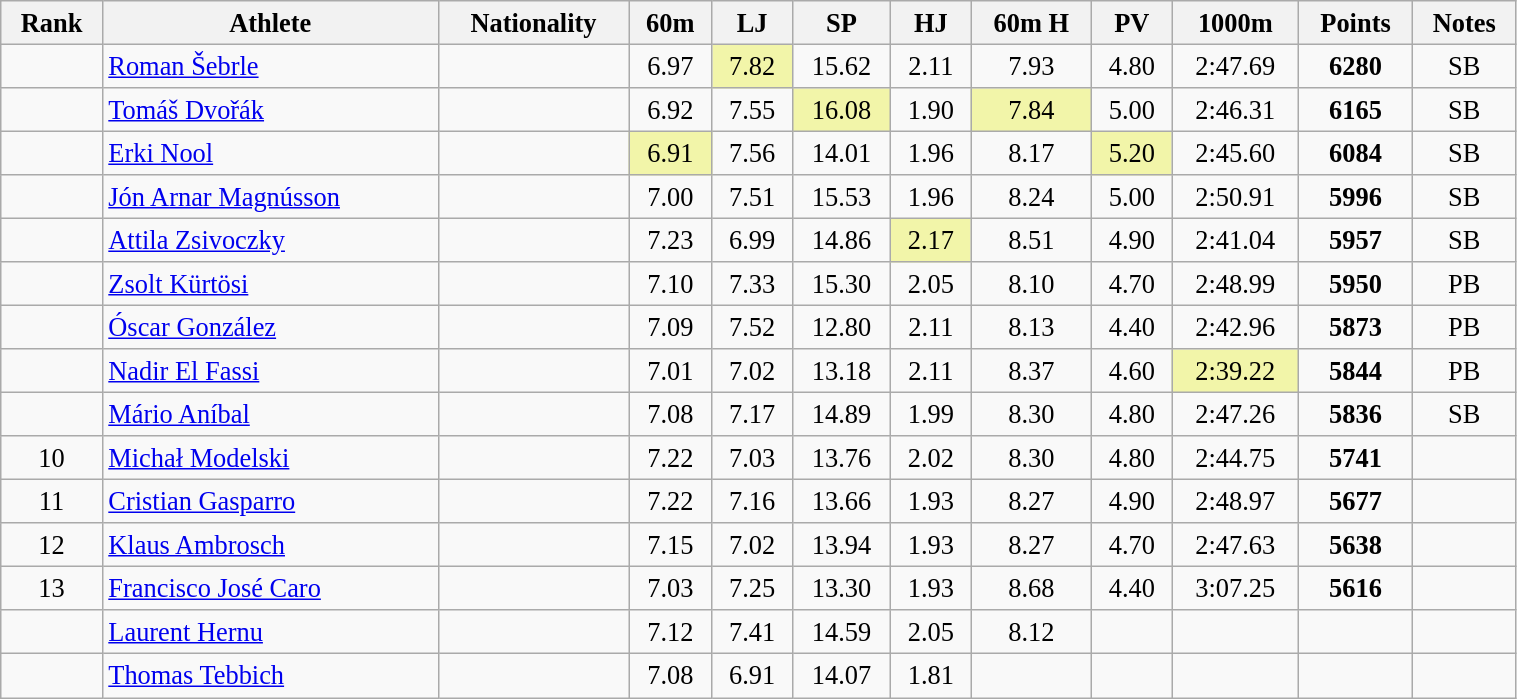<table class="wikitable sortable" style=" text-align:center; font-size:110%;" width="80%">
<tr>
<th>Rank</th>
<th>Athlete</th>
<th>Nationality</th>
<th>60m</th>
<th>LJ</th>
<th>SP</th>
<th>HJ</th>
<th>60m H</th>
<th>PV</th>
<th>1000m</th>
<th>Points</th>
<th>Notes</th>
</tr>
<tr>
<td></td>
<td align=left><a href='#'>Roman Šebrle</a></td>
<td align=left></td>
<td>6.97</td>
<td bgcolor=#F2F5A9>7.82</td>
<td>15.62</td>
<td>2.11</td>
<td>7.93</td>
<td>4.80</td>
<td>2:47.69</td>
<td><strong>6280</strong></td>
<td>SB</td>
</tr>
<tr>
<td></td>
<td align=left><a href='#'>Tomáš Dvořák</a></td>
<td align=left></td>
<td>6.92</td>
<td>7.55</td>
<td bgcolor=#F2F5A9>16.08</td>
<td>1.90</td>
<td bgcolor=#F2F5A9>7.84</td>
<td>5.00</td>
<td>2:46.31</td>
<td><strong>6165</strong></td>
<td>SB</td>
</tr>
<tr>
<td></td>
<td align=left><a href='#'>Erki Nool</a></td>
<td align=left></td>
<td bgcolor=#F2F5A9>6.91</td>
<td>7.56</td>
<td>14.01</td>
<td>1.96</td>
<td>8.17</td>
<td bgcolor=#F2F5A9>5.20</td>
<td>2:45.60</td>
<td><strong>6084</strong></td>
<td>SB</td>
</tr>
<tr>
<td></td>
<td align=left><a href='#'>Jón Arnar Magnússon</a></td>
<td align=left></td>
<td>7.00</td>
<td>7.51</td>
<td>15.53</td>
<td>1.96</td>
<td>8.24</td>
<td>5.00</td>
<td>2:50.91</td>
<td><strong>5996</strong></td>
<td>SB</td>
</tr>
<tr>
<td></td>
<td align=left><a href='#'>Attila Zsivoczky</a></td>
<td align=left></td>
<td>7.23</td>
<td>6.99</td>
<td>14.86</td>
<td bgcolor=#F2F5A9>2.17</td>
<td>8.51</td>
<td>4.90</td>
<td>2:41.04</td>
<td><strong>5957</strong></td>
<td>SB</td>
</tr>
<tr>
<td></td>
<td align=left><a href='#'>Zsolt Kürtösi</a></td>
<td align=left></td>
<td>7.10</td>
<td>7.33</td>
<td>15.30</td>
<td>2.05</td>
<td>8.10</td>
<td>4.70</td>
<td>2:48.99</td>
<td><strong>5950</strong></td>
<td>PB</td>
</tr>
<tr>
<td></td>
<td align=left><a href='#'>Óscar González</a></td>
<td align=left></td>
<td>7.09</td>
<td>7.52</td>
<td>12.80</td>
<td>2.11</td>
<td>8.13</td>
<td>4.40</td>
<td>2:42.96</td>
<td><strong>5873</strong></td>
<td>PB</td>
</tr>
<tr>
<td></td>
<td align=left><a href='#'>Nadir El Fassi</a></td>
<td align=left></td>
<td>7.01</td>
<td>7.02</td>
<td>13.18</td>
<td>2.11</td>
<td>8.37</td>
<td>4.60</td>
<td bgcolor=#F2F5A9>2:39.22</td>
<td><strong>5844</strong></td>
<td>PB</td>
</tr>
<tr>
<td></td>
<td align=left><a href='#'>Mário Aníbal</a></td>
<td align=left></td>
<td>7.08</td>
<td>7.17</td>
<td>14.89</td>
<td>1.99</td>
<td>8.30</td>
<td>4.80</td>
<td>2:47.26</td>
<td><strong>5836</strong></td>
<td>SB</td>
</tr>
<tr>
<td>10</td>
<td align=left><a href='#'>Michał Modelski</a></td>
<td align=left></td>
<td>7.22</td>
<td>7.03</td>
<td>13.76</td>
<td>2.02</td>
<td>8.30</td>
<td>4.80</td>
<td>2:44.75</td>
<td><strong>5741</strong></td>
<td></td>
</tr>
<tr>
<td>11</td>
<td align=left><a href='#'>Cristian Gasparro</a></td>
<td align=left></td>
<td>7.22</td>
<td>7.16</td>
<td>13.66</td>
<td>1.93</td>
<td>8.27</td>
<td>4.90</td>
<td>2:48.97</td>
<td><strong>5677</strong></td>
<td></td>
</tr>
<tr>
<td>12</td>
<td align=left><a href='#'>Klaus Ambrosch</a></td>
<td align=left></td>
<td>7.15</td>
<td>7.02</td>
<td>13.94</td>
<td>1.93</td>
<td>8.27</td>
<td>4.70</td>
<td>2:47.63</td>
<td><strong>5638</strong></td>
<td></td>
</tr>
<tr>
<td>13</td>
<td align=left><a href='#'>Francisco José Caro</a></td>
<td align=left></td>
<td>7.03</td>
<td>7.25</td>
<td>13.30</td>
<td>1.93</td>
<td>8.68</td>
<td>4.40</td>
<td>3:07.25</td>
<td><strong>5616</strong></td>
<td></td>
</tr>
<tr>
<td></td>
<td align=left><a href='#'>Laurent Hernu</a></td>
<td align=left></td>
<td>7.12</td>
<td>7.41</td>
<td>14.59</td>
<td>2.05</td>
<td>8.12</td>
<td></td>
<td></td>
<td><strong></strong></td>
<td></td>
</tr>
<tr>
<td></td>
<td align=left><a href='#'>Thomas Tebbich</a></td>
<td align=left></td>
<td>7.08</td>
<td>6.91</td>
<td>14.07</td>
<td>1.81</td>
<td></td>
<td></td>
<td></td>
<td><strong></strong></td>
<td></td>
</tr>
</table>
